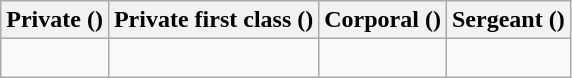<table class="wikitable">
<tr>
<th>Private ()</th>
<th>Private first class ()</th>
<th>Corporal ()</th>
<th>Sergeant ()</th>
</tr>
<tr>
<td> <br></td>
<td><br></td>
<td><br></td>
<td><br></td>
</tr>
</table>
